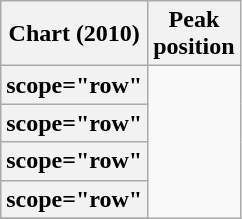<table class="wikitable plainrowheaders sortable">
<tr>
<th scope="col">Chart (2010)</th>
<th scope="col">Peak<br>position</th>
</tr>
<tr>
<th>scope="row" </th>
</tr>
<tr>
<th>scope="row" </th>
</tr>
<tr>
<th>scope="row" </th>
</tr>
<tr>
<th>scope="row" </th>
</tr>
<tr>
</tr>
</table>
